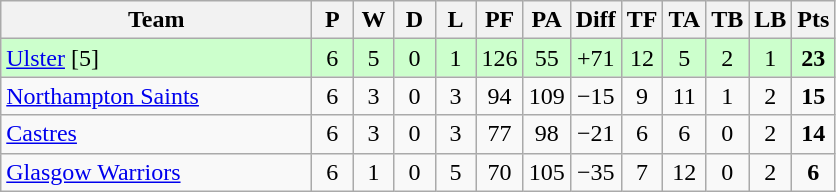<table class="wikitable" style="text-align: center;">
<tr>
<th style="width:200px;">Team</th>
<th width="20">P</th>
<th width="20">W</th>
<th width="20">D</th>
<th width="20">L</th>
<th width="20">PF</th>
<th width="20">PA</th>
<th width="20">Diff</th>
<th width="20">TF</th>
<th width="20">TA</th>
<th width="20">TB</th>
<th width="20">LB</th>
<th width="20">Pts</th>
</tr>
<tr bgcolor="#ccffcc">
<td align=left> <a href='#'>Ulster</a> [5]</td>
<td>6</td>
<td>5</td>
<td>0</td>
<td>1</td>
<td>126</td>
<td>55</td>
<td>+71</td>
<td>12</td>
<td>5</td>
<td>2</td>
<td>1</td>
<td><strong>23</strong></td>
</tr>
<tr>
<td align=left> <a href='#'>Northampton Saints</a></td>
<td>6</td>
<td>3</td>
<td>0</td>
<td>3</td>
<td>94</td>
<td>109</td>
<td>−15</td>
<td>9</td>
<td>11</td>
<td>1</td>
<td>2</td>
<td><strong>15</strong></td>
</tr>
<tr>
<td align=left> <a href='#'>Castres</a></td>
<td>6</td>
<td>3</td>
<td>0</td>
<td>3</td>
<td>77</td>
<td>98</td>
<td>−21</td>
<td>6</td>
<td>6</td>
<td>0</td>
<td>2</td>
<td><strong>14</strong></td>
</tr>
<tr>
<td align=left> <a href='#'>Glasgow Warriors</a></td>
<td>6</td>
<td>1</td>
<td>0</td>
<td>5</td>
<td>70</td>
<td>105</td>
<td>−35</td>
<td>7</td>
<td>12</td>
<td>0</td>
<td>2</td>
<td><strong>6</strong></td>
</tr>
</table>
